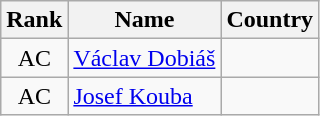<table class="wikitable sortable" style="text-align:center">
<tr>
<th>Rank</th>
<th>Name</th>
<th>Country</th>
</tr>
<tr>
<td>AC</td>
<td align="left"><a href='#'>Václav Dobiáš</a></td>
<td align="left"></td>
</tr>
<tr>
<td>AC</td>
<td align="left"><a href='#'>Josef Kouba</a></td>
<td align="left"></td>
</tr>
</table>
